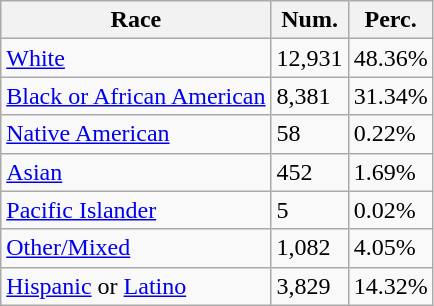<table class="wikitable">
<tr>
<th>Race</th>
<th>Num.</th>
<th>Perc.</th>
</tr>
<tr>
<td><a href='#'>White</a></td>
<td>12,931</td>
<td>48.36%</td>
</tr>
<tr>
<td><a href='#'>Black or African American</a></td>
<td>8,381</td>
<td>31.34%</td>
</tr>
<tr>
<td><a href='#'>Native American</a></td>
<td>58</td>
<td>0.22%</td>
</tr>
<tr>
<td><a href='#'>Asian</a></td>
<td>452</td>
<td>1.69%</td>
</tr>
<tr>
<td><a href='#'>Pacific Islander</a></td>
<td>5</td>
<td>0.02%</td>
</tr>
<tr>
<td><a href='#'>Other/Mixed</a></td>
<td>1,082</td>
<td>4.05%</td>
</tr>
<tr>
<td><a href='#'>Hispanic</a> or <a href='#'>Latino</a></td>
<td>3,829</td>
<td>14.32%</td>
</tr>
</table>
